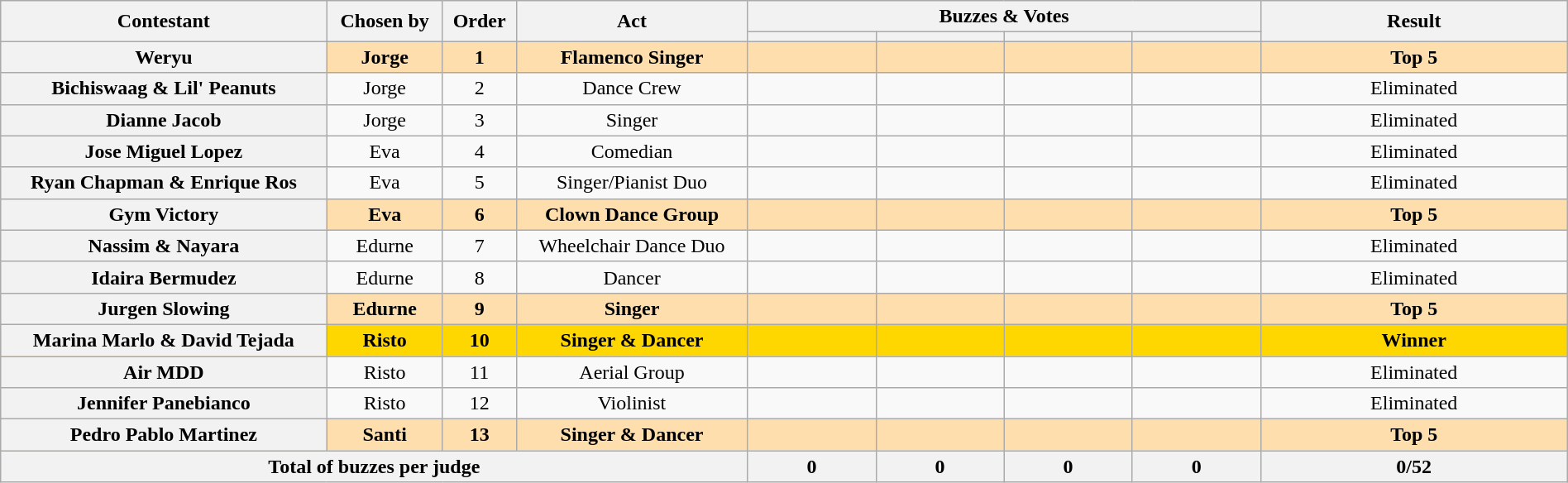<table class="wikitable plainrowheaders" style="width:100%; text-align:center;">
<tr>
<th scope="col" rowspan="2" class="unsortable" style="width:15;">Contestant</th>
<th scope="col" rowspan="2" class="unsortable" style="width:15;">Chosen by</th>
<th scope="col" rowspan="2" style="width:3;">Order</th>
<th scope="col" rowspan="2" class="unsortable" style="width:15;">Act</th>
<th scope="col" colspan="4" class="unsortable" style="width:20;">Buzzes & Votes</th>
<th scope="col" rowspan="2" style="width:15em;">Result</th>
</tr>
<tr>
<th scope="col" style="width:6em;"></th>
<th scope="col" style="width:6em;"></th>
<th scope="col" style="width:6em;"></th>
<th scope="col" style="width:6em;"></th>
</tr>
<tr bgcolor="navajowhite">
<th>Weryu</th>
<td><strong>Jorge</strong></td>
<td><strong>1</strong></td>
<td><strong>Flamenco Singer</strong></td>
<td></td>
<td></td>
<td></td>
<td></td>
<td><strong>Top 5</strong></td>
</tr>
<tr>
<th>Bichiswaag & Lil' Peanuts</th>
<td>Jorge</td>
<td>2</td>
<td>Dance Crew</td>
<td></td>
<td></td>
<td></td>
<td></td>
<td>Eliminated</td>
</tr>
<tr>
<th>Dianne Jacob</th>
<td>Jorge</td>
<td>3</td>
<td>Singer</td>
<td></td>
<td></td>
<td></td>
<td></td>
<td>Eliminated</td>
</tr>
<tr>
<th>Jose Miguel Lopez</th>
<td>Eva</td>
<td>4</td>
<td>Comedian</td>
<td></td>
<td></td>
<td></td>
<td></td>
<td>Eliminated</td>
</tr>
<tr>
<th>Ryan Chapman & Enrique Ros</th>
<td>Eva</td>
<td>5</td>
<td>Singer/Pianist Duo</td>
<td></td>
<td></td>
<td></td>
<td></td>
<td>Eliminated</td>
</tr>
<tr bgcolor="navajowhite">
<th>Gym Victory</th>
<td><strong>Eva</strong></td>
<td><strong>6</strong></td>
<td><strong>Clown Dance Group</strong></td>
<td></td>
<td></td>
<td></td>
<td></td>
<td><strong>Top 5</strong></td>
</tr>
<tr>
<th>Nassim & Nayara</th>
<td>Edurne</td>
<td>7</td>
<td>Wheelchair Dance Duo</td>
<td></td>
<td></td>
<td></td>
<td></td>
<td>Eliminated</td>
</tr>
<tr>
<th>Idaira Bermudez</th>
<td>Edurne</td>
<td>8</td>
<td>Dancer</td>
<td></td>
<td></td>
<td></td>
<td></td>
<td>Eliminated</td>
</tr>
<tr bgcolor="navajowhite">
<th>Jurgen Slowing</th>
<td><strong>Edurne</strong></td>
<td><strong>9</strong></td>
<td><strong>Singer</strong></td>
<td></td>
<td></td>
<td></td>
<td></td>
<td><strong>Top 5</strong></td>
</tr>
<tr style="background:gold;">
<th>Marina Marlo & David Tejada</th>
<td><strong>Risto</strong></td>
<td><strong>10</strong></td>
<td><strong>Singer & Dancer</strong></td>
<td></td>
<td></td>
<td></td>
<td></td>
<td><strong>Winner</strong></td>
</tr>
<tr>
<th>Air MDD</th>
<td>Risto</td>
<td>11</td>
<td>Aerial Group</td>
<td></td>
<td></td>
<td></td>
<td></td>
<td>Eliminated</td>
</tr>
<tr>
<th>Jennifer Panebianco</th>
<td>Risto</td>
<td>12</td>
<td>Violinist</td>
<td></td>
<td></td>
<td></td>
<td></td>
<td>Eliminated</td>
</tr>
<tr bgcolor="navajowhite">
<th>Pedro Pablo Martinez</th>
<td><strong>Santi</strong></td>
<td><strong>13</strong></td>
<td><strong>Singer & Dancer</strong></td>
<td></td>
<td></td>
<td></td>
<td></td>
<td><strong>Top 5</strong></td>
</tr>
<tr>
<th colspan="4">Total of buzzes per judge</th>
<th>0</th>
<th>0</th>
<th>0</th>
<th>0</th>
<th>0/52</th>
</tr>
</table>
